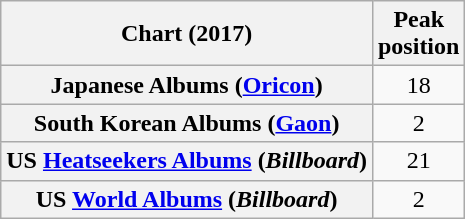<table class="wikitable sortable plainrowheaders" style="text-align:center;">
<tr>
<th>Chart (2017)</th>
<th>Peak<br>position</th>
</tr>
<tr>
<th scope="row">Japanese Albums (<a href='#'>Oricon</a>)</th>
<td>18</td>
</tr>
<tr>
<th scope="row">South Korean Albums (<a href='#'>Gaon</a>)</th>
<td>2</td>
</tr>
<tr>
<th scope="row">US <a href='#'>Heatseekers Albums</a> (<em>Billboard</em>)</th>
<td>21</td>
</tr>
<tr>
<th scope="row">US <a href='#'>World Albums</a> (<em>Billboard</em>)</th>
<td>2</td>
</tr>
</table>
